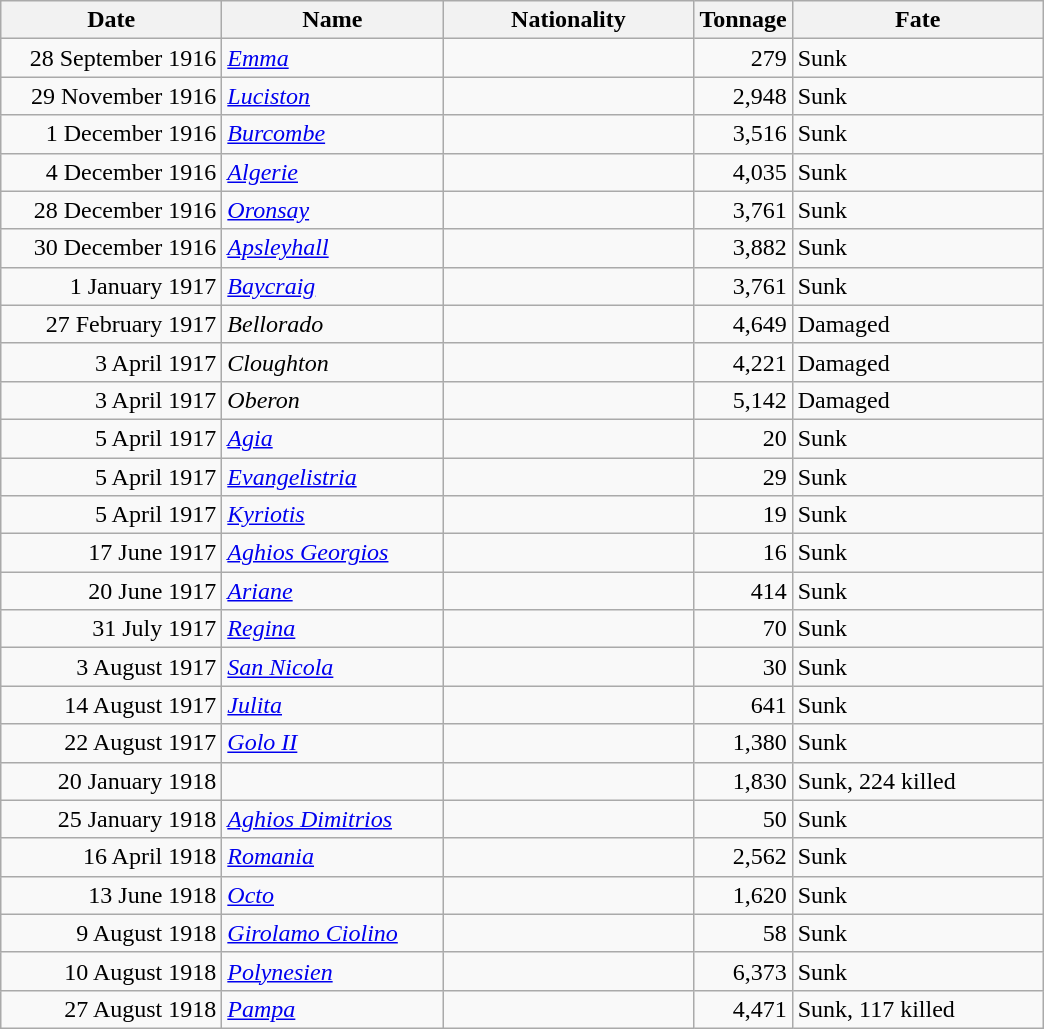<table class="wikitable sortable">
<tr>
<th width="140px">Date</th>
<th width="140px">Name</th>
<th width="160px">Nationality</th>
<th width="25px">Tonnage</th>
<th width="160px">Fate</th>
</tr>
<tr>
<td align="right">28 September 1916</td>
<td align="left"><a href='#'><em>Emma</em></a></td>
<td align="left"></td>
<td align="right">279</td>
<td align="left">Sunk</td>
</tr>
<tr>
<td align="right">29 November 1916</td>
<td align="left"><a href='#'><em>Luciston</em></a></td>
<td align="left"></td>
<td align="right">2,948</td>
<td align="left">Sunk</td>
</tr>
<tr>
<td align="right">1 December 1916</td>
<td align="left"><a href='#'><em>Burcombe</em></a></td>
<td align="left"></td>
<td align="right">3,516</td>
<td align="left">Sunk</td>
</tr>
<tr>
<td align="right">4 December 1916</td>
<td align="left"><a href='#'><em>Algerie</em></a></td>
<td align="left"></td>
<td align="right">4,035</td>
<td align="left">Sunk</td>
</tr>
<tr>
<td align="right">28 December 1916</td>
<td align="left"><a href='#'><em>Oronsay</em></a></td>
<td align="left"></td>
<td align="right">3,761</td>
<td align="left">Sunk</td>
</tr>
<tr>
<td align="right">30 December 1916</td>
<td align="left"><a href='#'><em>Apsleyhall</em></a></td>
<td align="left"></td>
<td align="right">3,882</td>
<td align="left">Sunk</td>
</tr>
<tr>
<td align="right">1 January 1917</td>
<td align="left"><a href='#'><em>Baycraig</em></a></td>
<td align="left"></td>
<td align="right">3,761</td>
<td align="left">Sunk</td>
</tr>
<tr>
<td align="right">27 February 1917</td>
<td align="left"><em>Bellorado</em></td>
<td align="left"></td>
<td align="right">4,649</td>
<td align="left">Damaged</td>
</tr>
<tr>
<td align="right">3 April 1917</td>
<td align="left"><em>Cloughton</em></td>
<td align="left"></td>
<td align="right">4,221</td>
<td align="left">Damaged</td>
</tr>
<tr>
<td align="right">3 April 1917</td>
<td align="left"><em>Oberon</em></td>
<td align="left"></td>
<td align="right">5,142</td>
<td align="left">Damaged</td>
</tr>
<tr>
<td align="right">5 April 1917</td>
<td align="left"><a href='#'><em>Agia</em></a></td>
<td align="left"></td>
<td align="right">20</td>
<td align="left">Sunk</td>
</tr>
<tr>
<td align="right">5 April 1917</td>
<td align="left"><a href='#'><em>Evangelistria</em></a></td>
<td align="left"></td>
<td align="right">29</td>
<td align="left">Sunk</td>
</tr>
<tr>
<td align="right">5 April 1917</td>
<td align="left"><a href='#'><em>Kyriotis</em></a></td>
<td align="left"></td>
<td align="right">19</td>
<td align="left">Sunk</td>
</tr>
<tr>
<td align="right">17 June 1917</td>
<td align="left"><a href='#'><em>Aghios Georgios</em></a></td>
<td align="left"></td>
<td align="right">16</td>
<td align="left">Sunk</td>
</tr>
<tr>
<td align="right">20 June 1917</td>
<td align="left"><a href='#'><em>Ariane</em></a></td>
<td align="left"></td>
<td align="right">414</td>
<td align="left">Sunk</td>
</tr>
<tr>
<td align="right">31 July 1917</td>
<td align="left"><a href='#'><em>Regina</em></a></td>
<td align="left"></td>
<td align="right">70</td>
<td align="left">Sunk</td>
</tr>
<tr>
<td align="right">3 August 1917</td>
<td align="left"><a href='#'><em>San Nicola</em></a></td>
<td align="left"></td>
<td align="right">30</td>
<td align="left">Sunk</td>
</tr>
<tr>
<td align="right">14 August 1917</td>
<td align="left"><a href='#'><em>Julita</em></a></td>
<td align="left"></td>
<td align="right">641</td>
<td align="left">Sunk</td>
</tr>
<tr>
<td align="right">22 August 1917</td>
<td align="left"><a href='#'><em>Golo II</em></a></td>
<td align="left"></td>
<td align="right">1,380</td>
<td align="left">Sunk</td>
</tr>
<tr>
<td align="right">20 January 1918</td>
<td align="left"></td>
<td align="left"></td>
<td align="right">1,830</td>
<td align="left">Sunk, 224 killed</td>
</tr>
<tr>
<td align="right">25 January 1918</td>
<td align="left"><a href='#'><em>Aghios Dimitrios</em></a></td>
<td align="left"></td>
<td align="right">50</td>
<td align="left">Sunk</td>
</tr>
<tr>
<td align="right">16 April 1918</td>
<td align="left"><a href='#'><em>Romania</em></a></td>
<td align="left"></td>
<td align="right">2,562</td>
<td align="left">Sunk</td>
</tr>
<tr>
<td align="right">13 June 1918</td>
<td align="left"><a href='#'><em>Octo</em></a></td>
<td align="left"></td>
<td align="right">1,620</td>
<td align="left">Sunk</td>
</tr>
<tr>
<td align="right">9 August 1918</td>
<td align="left"><a href='#'><em>Girolamo Ciolino</em></a></td>
<td align="left"></td>
<td align="right">58</td>
<td align="left">Sunk</td>
</tr>
<tr>
<td align="right">10 August 1918</td>
<td align="left"><a href='#'><em>Polynesien</em></a></td>
<td align="left"></td>
<td align="right">6,373</td>
<td align="left">Sunk</td>
</tr>
<tr>
<td align="right">27 August 1918</td>
<td align="left"><a href='#'><em>Pampa</em></a></td>
<td align="left"></td>
<td align="right">4,471</td>
<td align="left">Sunk, 117 killed</td>
</tr>
</table>
